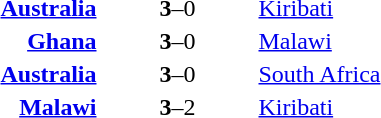<table>
<tr>
<th width=200></th>
<th width=100></th>
<th width=200></th>
</tr>
<tr>
<td align=right><strong><a href='#'>Australia</a> </strong></td>
<td align=center><strong>3</strong>–0</td>
<td> <a href='#'>Kiribati</a></td>
</tr>
<tr>
<td align=right><strong><a href='#'>Ghana</a> </strong></td>
<td align=center><strong>3</strong>–0</td>
<td> <a href='#'>Malawi</a></td>
</tr>
<tr>
<td align=right><strong><a href='#'>Australia</a> </strong></td>
<td align=center><strong>3</strong>–0</td>
<td> <a href='#'>South Africa</a></td>
</tr>
<tr>
<td align=right><strong><a href='#'>Malawi</a> </strong></td>
<td align=center><strong>3</strong>–2</td>
<td> <a href='#'>Kiribati</a></td>
</tr>
</table>
